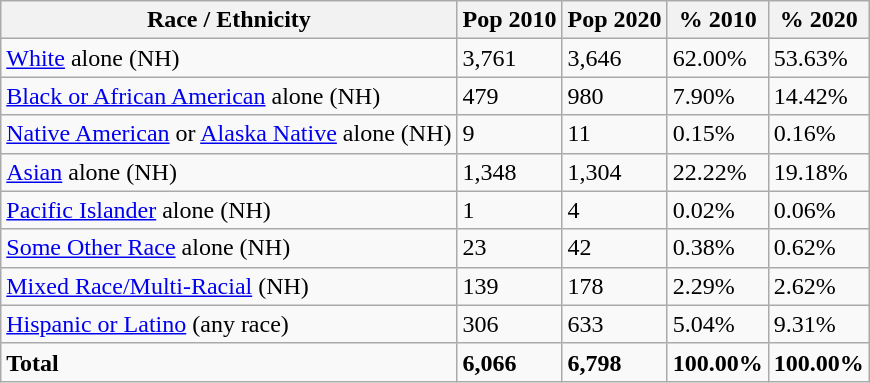<table class="wikitable">
<tr>
<th>Race / Ethnicity</th>
<th>Pop 2010</th>
<th>Pop 2020</th>
<th>% 2010</th>
<th>% 2020</th>
</tr>
<tr>
<td><a href='#'>White</a> alone (NH)</td>
<td>3,761</td>
<td>3,646</td>
<td>62.00%</td>
<td>53.63%</td>
</tr>
<tr>
<td><a href='#'>Black or African American</a> alone (NH)</td>
<td>479</td>
<td>980</td>
<td>7.90%</td>
<td>14.42%</td>
</tr>
<tr>
<td><a href='#'>Native American</a> or <a href='#'>Alaska Native</a> alone (NH)</td>
<td>9</td>
<td>11</td>
<td>0.15%</td>
<td>0.16%</td>
</tr>
<tr>
<td><a href='#'>Asian</a> alone (NH)</td>
<td>1,348</td>
<td>1,304</td>
<td>22.22%</td>
<td>19.18%</td>
</tr>
<tr>
<td><a href='#'>Pacific Islander</a> alone (NH)</td>
<td>1</td>
<td>4</td>
<td>0.02%</td>
<td>0.06%</td>
</tr>
<tr>
<td><a href='#'>Some Other Race</a> alone (NH)</td>
<td>23</td>
<td>42</td>
<td>0.38%</td>
<td>0.62%</td>
</tr>
<tr>
<td><a href='#'>Mixed Race/Multi-Racial</a> (NH)</td>
<td>139</td>
<td>178</td>
<td>2.29%</td>
<td>2.62%</td>
</tr>
<tr>
<td><a href='#'>Hispanic or Latino</a> (any race)</td>
<td>306</td>
<td>633</td>
<td>5.04%</td>
<td>9.31%</td>
</tr>
<tr>
<td><strong>Total</strong></td>
<td><strong>6,066</strong></td>
<td><strong>6,798</strong></td>
<td><strong>100.00%</strong></td>
<td><strong>100.00%</strong></td>
</tr>
</table>
